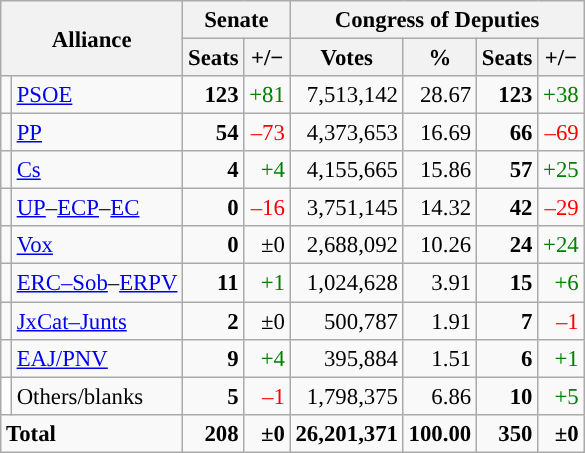<table class="wikitable" style="text-align:right; font-size:95%;">
<tr>
<th colspan="2" rowspan="2">Alliance</th>
<th colspan="2">Senate</th>
<th colspan="4">Congress of Deputies</th>
</tr>
<tr>
<th>Seats</th>
<th>+/−</th>
<th>Votes</th>
<th>%</th>
<th>Seats</th>
<th>+/−</th>
</tr>
<tr>
<td style="background:"></td>
<td align="left"><a href='#'>PSOE</a></td>
<td><strong>123</strong></td>
<td style="color:green;">+81</td>
<td>7,513,142</td>
<td>28.67</td>
<td><strong>123</strong></td>
<td style="color:green;">+38</td>
</tr>
<tr>
<td style="background:"></td>
<td align="left"><a href='#'>PP</a></td>
<td><strong>54</strong></td>
<td style="color:red;">–73</td>
<td>4,373,653</td>
<td>16.69</td>
<td><strong>66</strong></td>
<td style="color:red;">–69</td>
</tr>
<tr>
<td style="background:"></td>
<td align="left"><a href='#'>Cs</a></td>
<td><strong>4</strong></td>
<td style="color:green;">+4</td>
<td>4,155,665</td>
<td>15.86</td>
<td><strong>57</strong></td>
<td style="color:green;">+25</td>
</tr>
<tr>
<td style="background:"></td>
<td align="left"><a href='#'>UP</a>–<a href='#'>ECP</a>–<a href='#'>EC</a></td>
<td><strong>0</strong></td>
<td style="color:red;">–16</td>
<td>3,751,145</td>
<td>14.32</td>
<td><strong>42</strong></td>
<td style="color:red;">–29</td>
</tr>
<tr>
<td style="background:"></td>
<td align="left"><a href='#'>Vox</a></td>
<td><strong>0</strong></td>
<td>±0</td>
<td>2,688,092</td>
<td>10.26</td>
<td><strong>24</strong></td>
<td style="color:green;">+24</td>
</tr>
<tr>
<td style="background:"></td>
<td align="left"><a href='#'>ERC–Sob</a>–<a href='#'>ERPV</a></td>
<td><strong>11</strong></td>
<td style="color:green;">+1</td>
<td>1,024,628</td>
<td>3.91</td>
<td><strong>15</strong></td>
<td style="color:green;">+6</td>
</tr>
<tr>
<td style="background:"></td>
<td align="left"><a href='#'>JxCat–Junts</a></td>
<td><strong>2</strong></td>
<td>±0</td>
<td>500,787</td>
<td>1.91</td>
<td><strong>7</strong></td>
<td style="color:red;">–1</td>
</tr>
<tr>
<td style="background:"></td>
<td align="left"><a href='#'>EAJ/PNV</a></td>
<td><strong>9</strong></td>
<td style="color:green;">+4</td>
<td>395,884</td>
<td>1.51</td>
<td><strong>6</strong></td>
<td style="color:green;">+1</td>
</tr>
<tr>
<td style="background:white;"></td>
<td align="left">Others/blanks</td>
<td><strong>5</strong></td>
<td style="color:red;">–1</td>
<td>1,798,375</td>
<td>6.86</td>
<td><strong>10</strong></td>
<td style="color:green;">+5</td>
</tr>
<tr style="font-weight:bold">
<td colspan="2" align="left">Total</td>
<td>208</td>
<td>±0</td>
<td>26,201,371</td>
<td>100.00</td>
<td>350</td>
<td>±0</td>
</tr>
</table>
